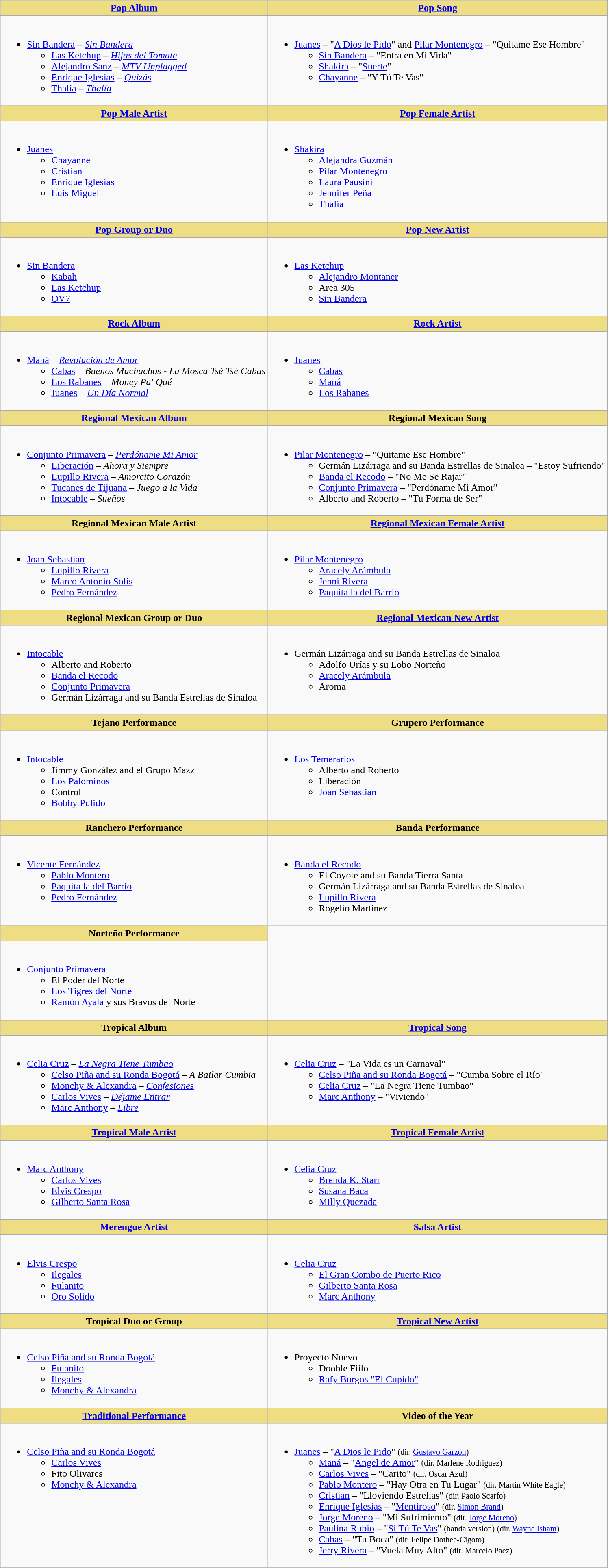<table class=wikitable>
<tr>
<th scope="col" style="background:#EEDD82;" ! style="width="50%"><a href='#'>Pop Album</a></th>
<th scope="col" style="background:#EEDD82;" ! style="width="50%"><a href='#'>Pop Song</a></th>
</tr>
<tr>
<td scope="row" valign="top"><br><ul><li><a href='#'>Sin Bandera</a> – <em><a href='#'>Sin Bandera</a></em><ul><li><a href='#'>Las Ketchup</a> – <em><a href='#'>Hijas del Tomate</a></em></li><li><a href='#'>Alejandro Sanz</a> – <em><a href='#'>MTV Unplugged</a></em></li><li><a href='#'>Enrique Iglesias</a> – <em><a href='#'>Quizás</a></em></li><li><a href='#'>Thalía</a> – <em><a href='#'>Thalía</a></em></li></ul></li></ul></td>
<td scope="row" valign="top"><br><ul><li><a href='#'>Juanes</a> – "<a href='#'>A Dios le Pido</a>" and <a href='#'>Pilar Montenegro</a> – "Quitame Ese Hombre"<ul><li><a href='#'>Sin Bandera</a> – "Entra en Mi Vida"</li><li><a href='#'>Shakira</a> – "<a href='#'>Suerte</a>"</li><li><a href='#'>Chayanne</a> – "Y Tú Te Vas"</li></ul></li></ul></td>
</tr>
<tr>
<th scope="col" style="background:#EEDD82;" ! style="width="50%"><a href='#'>Pop Male Artist</a></th>
<th scope="col" style="background:#EEDD82;" ! style="width="50%"><a href='#'>Pop Female Artist</a></th>
</tr>
<tr>
<td scope="row" valign="top"><br><ul><li><a href='#'>Juanes</a><ul><li><a href='#'>Chayanne</a></li><li><a href='#'>Cristian</a></li><li><a href='#'>Enrique Iglesias</a></li><li><a href='#'>Luis Miguel</a></li></ul></li></ul></td>
<td scope="row" valign="top"><br><ul><li><a href='#'>Shakira</a><ul><li><a href='#'>Alejandra Guzmán</a></li><li><a href='#'>Pilar Montenegro</a></li><li><a href='#'>Laura Pausini</a></li><li><a href='#'>Jennifer Peña</a></li><li><a href='#'>Thalía</a></li></ul></li></ul></td>
</tr>
<tr>
<th scope="col" style="background:#EEDD82;" ! style="width="50%"><a href='#'>Pop Group or Duo</a></th>
<th scope="col" style="background:#EEDD82;" ! style="width="50%"><a href='#'>Pop New Artist</a></th>
</tr>
<tr>
<td scope="row" valign="top"><br><ul><li><a href='#'>Sin Bandera</a><ul><li><a href='#'>Kabah</a></li><li><a href='#'>Las Ketchup</a></li><li><a href='#'>OV7</a></li></ul></li></ul></td>
<td scope="row" valign="top"><br><ul><li><a href='#'>Las Ketchup</a><ul><li><a href='#'>Alejandro Montaner</a></li><li>Area 305</li><li><a href='#'>Sin Bandera</a></li></ul></li></ul></td>
</tr>
<tr>
<th scope="col" style="background:#EEDD82;" ! style="width="50%"><a href='#'>Rock Album</a></th>
<th scope="col" style="background:#EEDD82;" ! style="width="50%"><a href='#'>Rock Artist</a></th>
</tr>
<tr>
<td scope="row" valign="top"><br><ul><li><a href='#'>Maná</a> – <em><a href='#'>Revolución de Amor</a></em><ul><li><a href='#'>Cabas</a> – <em>Buenos Muchachos - La Mosca Tsé Tsé Cabas</em></li><li><a href='#'>Los Rabanes</a> – <em>Money Pa' Qué</em></li><li><a href='#'>Juanes</a> – <em><a href='#'>Un Día Normal</a></em></li></ul></li></ul></td>
<td scope="row" valign="top"><br><ul><li><a href='#'>Juanes</a><ul><li><a href='#'>Cabas</a></li><li><a href='#'>Maná</a></li><li><a href='#'>Los Rabanes</a></li></ul></li></ul></td>
</tr>
<tr>
<th scope="col" style="background:#EEDD82;" ! style="width="50%"><a href='#'>Regional Mexican Album</a></th>
<th scope="col" style="background:#EEDD82;" ! style="width="50%">Regional Mexican Song</th>
</tr>
<tr>
<td scope="row" valign="top"><br><ul><li><a href='#'>Conjunto Primavera</a> – <em><a href='#'>Perdóname Mi Amor</a></em><ul><li><a href='#'>Liberación</a> – <em>Ahora y Siempre</em></li><li><a href='#'>Lupillo Rivera</a> – <em>Amorcito Corazón</em></li><li><a href='#'>Tucanes de Tijuana</a> – <em>Juego a la Vida</em></li><li><a href='#'>Intocable</a> – <em>Sueños</em></li></ul></li></ul></td>
<td scope="row" valign="top"><br><ul><li><a href='#'>Pilar Montenegro</a> – "Quitame Ese Hombre"<ul><li>Germán Lizárraga and su Banda Estrellas de Sinaloa – "Estoy Sufriendo"</li><li><a href='#'>Banda el Recodo</a> – "No Me Se Rajar"</li><li><a href='#'>Conjunto Primavera</a> – "Perdóname Mi Amor"</li><li>Alberto and Roberto – "Tu Forma de Ser"</li></ul></li></ul></td>
</tr>
<tr>
<th scope="col" style="background:#EEDD82;" ! style="width="50%">Regional Mexican Male Artist</th>
<th scope="col" style="background:#EEDD82;" ! style="width="50%"><a href='#'>Regional Mexican Female Artist</a></th>
</tr>
<tr>
<td scope="row" valign="top"><br><ul><li><a href='#'>Joan Sebastian</a><ul><li><a href='#'>Lupillo Rivera</a></li><li><a href='#'>Marco Antonio Solís</a></li><li><a href='#'>Pedro Fernández</a></li></ul></li></ul></td>
<td scope="row" valign="top"><br><ul><li><a href='#'>Pilar Montenegro</a><ul><li><a href='#'>Aracely Arámbula</a></li><li><a href='#'>Jenni Rivera</a></li><li><a href='#'>Paquita la del Barrio</a></li></ul></li></ul></td>
</tr>
<tr>
<th scope="col" style="background:#EEDD82;" ! style="width="50%">Regional Mexican Group or Duo</th>
<th scope="col" style="background:#EEDD82;" ! style="width="50%"><a href='#'>Regional Mexican New Artist</a></th>
</tr>
<tr>
<td scope="row" valign="top"><br><ul><li><a href='#'>Intocable</a><ul><li>Alberto and Roberto</li><li><a href='#'>Banda el Recodo</a></li><li><a href='#'>Conjunto Primavera</a></li><li>Germán Lizárraga and su Banda Estrellas de Sinaloa</li></ul></li></ul></td>
<td scope="row" valign="top"><br><ul><li>Germán Lizárraga and su Banda Estrellas de Sinaloa<ul><li>Adolfo Urías y su Lobo Norteño</li><li><a href='#'>Aracely Arámbula</a></li><li>Aroma</li></ul></li></ul></td>
</tr>
<tr>
<th scope="col" style="background:#EEDD82;" ! style="width="50%">Tejano Performance</th>
<th scope="col" style="background:#EEDD82;" ! style="width="50%">Grupero Performance</th>
</tr>
<tr>
<td scope="row" valign="top"><br><ul><li><a href='#'>Intocable</a><ul><li>Jimmy González and el Grupo Mazz</li><li><a href='#'>Los Palominos</a></li><li>Control</li><li><a href='#'>Bobby Pulido</a></li></ul></li></ul></td>
<td scope="row" valign="top"><br><ul><li><a href='#'>Los Temerarios</a><ul><li>Alberto and Roberto</li><li>Liberación</li><li><a href='#'>Joan Sebastian</a></li></ul></li></ul></td>
</tr>
<tr>
<th scope="col" style="background:#EEDD82;" ! style="width="50%">Ranchero Performance</th>
<th scope="col" style="background:#EEDD82;" ! style="width="50%">Banda Performance</th>
</tr>
<tr>
<td scope="row" valign="top"><br><ul><li><a href='#'>Vicente Fernández</a><ul><li><a href='#'>Pablo Montero</a></li><li><a href='#'>Paquita la del Barrio</a></li><li><a href='#'>Pedro Fernández</a></li></ul></li></ul></td>
<td scope="row" valign="top"><br><ul><li><a href='#'>Banda el Recodo</a><ul><li>El Coyote and su Banda Tierra Santa</li><li>Germán Lizárraga and su Banda Estrellas de Sinaloa</li><li><a href='#'>Lupillo Rivera</a></li><li>Rogelio Martínez</li></ul></li></ul></td>
</tr>
<tr>
<th scope="col" style="background:#EEDD82;" ! style="width="50%">Norteño Performance</th>
</tr>
<tr>
<td scope="row" valign="top"><br><ul><li><a href='#'>Conjunto Primavera</a><ul><li>El Poder del Norte</li><li><a href='#'>Los Tigres del Norte</a></li><li><a href='#'>Ramón Ayala</a> y sus Bravos del Norte</li></ul></li></ul></td>
</tr>
<tr>
<th scope="col" style="background:#EEDD82;" ! style="width="50%">Tropical Album</th>
<th scope="col" style="background:#EEDD82;" ! style="width="50%"><a href='#'>Tropical Song</a></th>
</tr>
<tr>
<td scope="row" valign="top"><br><ul><li><a href='#'>Celia Cruz</a> – <em><a href='#'>La Negra Tiene Tumbao</a></em><ul><li><a href='#'>Celso Piña and su Ronda Bogotá</a> – <em>A Bailar Cumbia</em></li><li><a href='#'>Monchy & Alexandra</a> – <em><a href='#'>Confesiones</a></em></li><li><a href='#'>Carlos Vives</a> – <em><a href='#'>Déjame Entrar</a></em></li><li><a href='#'>Marc Anthony</a> – <em><a href='#'>Libre</a></em></li></ul></li></ul></td>
<td scope="row" valign="top"><br><ul><li><a href='#'>Celia Cruz</a> – "La Vida es un Carnaval"<ul><li><a href='#'>Celso Piña and su Ronda Bogotá</a> – "Cumba Sobre el Río"</li><li><a href='#'>Celia Cruz</a> – "La Negra Tiene Tumbao"</li><li><a href='#'>Marc Anthony</a> – "Viviendo"</li></ul></li></ul></td>
</tr>
<tr>
<th scope="col" style="background:#EEDD82;" ! style="width="50%"><a href='#'>Tropical Male Artist</a></th>
<th scope="col" style="background:#EEDD82;" ! style="width="50%"><a href='#'>Tropical Female Artist</a></th>
</tr>
<tr>
<td scope="row" valign="top"><br><ul><li><a href='#'>Marc Anthony</a><ul><li><a href='#'>Carlos Vives</a></li><li><a href='#'>Elvis Crespo</a></li><li><a href='#'>Gilberto Santa Rosa</a></li></ul></li></ul></td>
<td scope="row" valign="top"><br><ul><li><a href='#'>Celia Cruz</a><ul><li><a href='#'>Brenda K. Starr</a></li><li><a href='#'>Susana Baca</a></li><li><a href='#'>Milly Quezada</a></li></ul></li></ul></td>
</tr>
<tr>
<th scope="col" style="background:#EEDD82;" ! style="width="50%"><a href='#'>Merengue Artist</a></th>
<th scope="col" style="background:#EEDD82;" ! style="width="50%"><a href='#'>Salsa Artist</a></th>
</tr>
<tr>
<td scope="row" valign="top"><br><ul><li><a href='#'>Elvis Crespo</a><ul><li><a href='#'>Ilegales</a></li><li><a href='#'>Fulanito</a></li><li><a href='#'>Oro Solido</a></li></ul></li></ul></td>
<td scope="row" valign="top"><br><ul><li><a href='#'>Celia Cruz</a><ul><li><a href='#'>El Gran Combo de Puerto Rico</a></li><li><a href='#'>Gilberto Santa Rosa</a></li><li><a href='#'>Marc Anthony</a></li></ul></li></ul></td>
</tr>
<tr>
<th scope="col" style="background:#EEDD82;" ! style="width="50%">Tropical Duo or Group</th>
<th scope="col" style="background:#EEDD82;" ! style="width="50%"><a href='#'>Tropical New Artist</a></th>
</tr>
<tr>
<td scope="row" valign="top"><br><ul><li><a href='#'>Celso Piña and su Ronda Bogotá</a><ul><li><a href='#'>Fulanito</a></li><li><a href='#'>Ilegales</a></li><li><a href='#'>Monchy & Alexandra</a></li></ul></li></ul></td>
<td scope="row" valign="top"><br><ul><li>Proyecto Nuevo<ul><li>Dooble Fiilo</li><li><a href='#'>Rafy Burgos "El Cupido"</a></li></ul></li></ul></td>
</tr>
<tr>
<th scope="col" style="background:#EEDD82;" ! style="width="50%"><a href='#'>Traditional Performance</a></th>
<th scope="col" style="background:#EEDD82;" ! style="width="50%">Video of the Year</th>
</tr>
<tr>
<td scope="row" valign="top"><br><ul><li><a href='#'>Celso Piña and su Ronda Bogotá</a><ul><li><a href='#'>Carlos Vives</a></li><li>Fito Olivares</li><li><a href='#'>Monchy & Alexandra</a></li></ul></li></ul></td>
<td scope="row" valign="top"><br><ul><li><a href='#'>Juanes</a> – "<a href='#'>A Dios le Pido</a>" <small>(dir. <a href='#'>Gustavo Garzón</a>)</small><ul><li><a href='#'>Maná</a> – "<a href='#'>Ángel de Amor</a>" <small>(dir. Marlene Rodriguez)</small></li><li><a href='#'>Carlos Vives</a> – "Carito" <small>(dir. Oscar Azul)</small></li><li><a href='#'>Pablo Montero</a> – "Hay Otra en Tu Lugar" <small>(dir. Martin White Eagle)</small></li><li><a href='#'>Cristian</a> – "Lloviendo Estrellas" <small>(dir. Paolo Scarfo)</small></li><li><a href='#'>Enrique Iglesias</a> – "<a href='#'>Mentiroso</a>" <small>(dir. <a href='#'>Simon Brand</a>)</small></li><li><a href='#'>Jorge Moreno</a> – "Mi Sufrimiento" <small>(dir. <a href='#'>Jorge Moreno</a>)</small></li><li><a href='#'>Paulina Rubio</a> – "<a href='#'>Si Tú Te Vas</a>" <small>(banda version)</small> <small>(dir. <a href='#'>Wayne Isham</a>)</small></li><li><a href='#'>Cabas</a> – "Tu Boca" <small>(dir. Felipe Dothee-Cigoto)</small></li><li><a href='#'>Jerry Rivera</a> – "Vuela Muy Alto" <small>(dir. Marcelo Paez)</small></li></ul></li></ul></td>
</tr>
<tr>
</tr>
</table>
